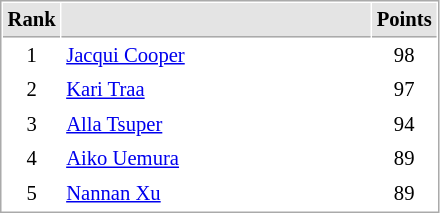<table cellspacing="1" cellpadding="3" style="border:1px solid #AAAAAA;font-size:86%">
<tr bgcolor="#E4E4E4">
<th style="border-bottom:1px solid #AAAAAA" width=10>Rank</th>
<th style="border-bottom:1px solid #AAAAAA" width=200></th>
<th style="border-bottom:1px solid #AAAAAA" width=20>Points</th>
</tr>
<tr>
<td align="center">1</td>
<td> <a href='#'>Jacqui Cooper</a></td>
<td align=center>98</td>
</tr>
<tr>
<td align="center">2</td>
<td> <a href='#'>Kari Traa</a></td>
<td align=center>97</td>
</tr>
<tr>
<td align="center">3</td>
<td> <a href='#'>Alla Tsuper</a></td>
<td align=center>94</td>
</tr>
<tr>
<td align="center">4</td>
<td> <a href='#'>Aiko Uemura</a></td>
<td align=center>89</td>
</tr>
<tr>
<td align="center">5</td>
<td> <a href='#'>Nannan Xu</a></td>
<td align=center>89</td>
</tr>
</table>
